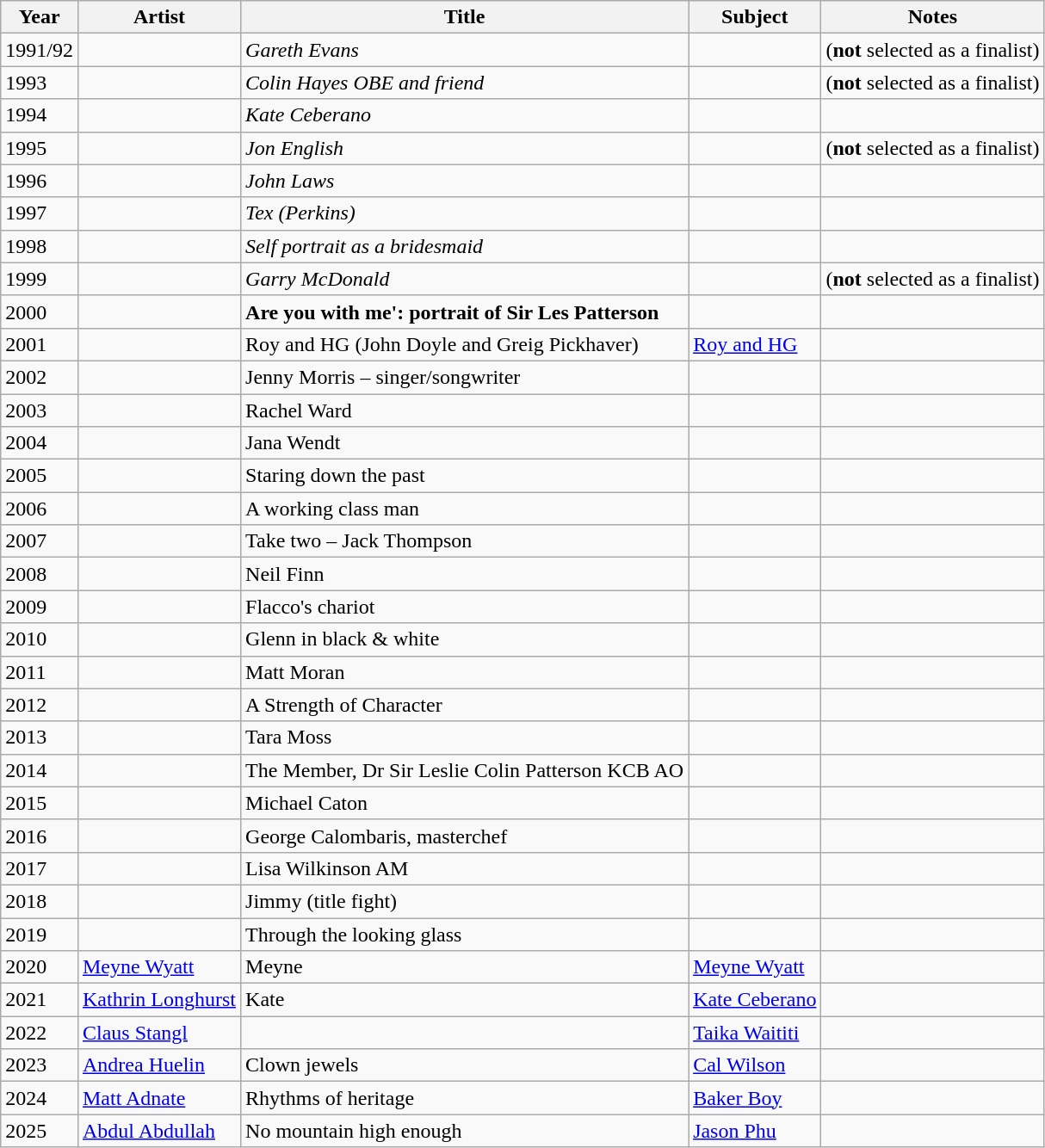<table class="wikitable sortable">
<tr>
<th>Year</th>
<th>Artist</th>
<th>Title</th>
<th>Subject</th>
<th>Notes</th>
</tr>
<tr>
<td>1991/92</td>
<td></td>
<td><em>Gareth Evans</em></td>
<td></td>
<td>(<strong>not</strong> selected as a finalist)</td>
</tr>
<tr>
<td>1993</td>
<td></td>
<td><em>Colin Hayes OBE and friend</em></td>
<td></td>
<td>(<strong>not</strong> selected as a finalist)</td>
</tr>
<tr>
<td>1994</td>
<td></td>
<td><em>Kate Ceberano</em></td>
<td></td>
<td></td>
</tr>
<tr>
<td>1995</td>
<td></td>
<td><em>Jon English</em></td>
<td></td>
<td>(<strong>not</strong> selected as a finalist)</td>
</tr>
<tr>
<td>1996</td>
<td></td>
<td><em>John Laws</em></td>
<td></td>
<td></td>
</tr>
<tr>
<td>1997</td>
<td></td>
<td><em>Tex (Perkins)</em></td>
<td></td>
<td></td>
</tr>
<tr>
<td>1998</td>
<td></td>
<td><em>Self portrait as a bridesmaid</em></td>
<td></td>
<td></td>
</tr>
<tr>
<td>1999</td>
<td></td>
<td><em>Garry McDonald</em></td>
<td></td>
<td>(<strong>not</strong> selected as a finalist)</td>
</tr>
<tr>
<td>2000</td>
<td></td>
<td><strong>Are you with me': portrait of Sir Les Patterson<em></td>
<td></td>
<td></td>
</tr>
<tr>
<td>2001</td>
<td></td>
<td></em>Roy and HG (John Doyle and Greig Pickhaver)<em></td>
<td><a href='#'>Roy and HG</a></td>
<td></td>
</tr>
<tr>
<td>2002</td>
<td></td>
<td></em>Jenny Morris – singer/songwriter<em></td>
<td></td>
<td></td>
</tr>
<tr>
<td>2003</td>
<td></td>
<td></em>Rachel Ward<em></td>
<td></td>
<td></td>
</tr>
<tr>
<td>2004</td>
<td></td>
<td></em>Jana Wendt<em></td>
<td></td>
<td></td>
</tr>
<tr>
<td>2005</td>
<td></td>
<td></em>Staring down the past<em></td>
<td></td>
<td></td>
</tr>
<tr>
<td>2006</td>
<td></td>
<td></em>A working class man<em></td>
<td></td>
<td></td>
</tr>
<tr>
<td>2007</td>
<td></td>
<td></em>Take two – Jack Thompson<em></td>
<td></td>
<td></td>
</tr>
<tr>
<td>2008</td>
<td></td>
<td></em>Neil Finn<em></td>
<td></td>
<td></td>
</tr>
<tr>
<td>2009</td>
<td></td>
<td></em>Flacco's chariot<em></td>
<td></td>
<td></td>
</tr>
<tr>
<td>2010</td>
<td></td>
<td></em>Glenn in black & white<em></td>
<td></td>
<td></td>
</tr>
<tr>
<td>2011</td>
<td></td>
<td></em>Matt Moran<em></td>
<td></td>
<td></td>
</tr>
<tr>
<td>2012</td>
<td></td>
<td></em>A Strength of Character<em></td>
<td></td>
<td></td>
</tr>
<tr>
<td>2013</td>
<td></td>
<td></em>Tara Moss<em></td>
<td></td>
<td></td>
</tr>
<tr>
<td>2014</td>
<td></td>
<td></em>The Member, Dr Sir Leslie Colin Patterson KCB AO<em></td>
<td></td>
<td></td>
</tr>
<tr>
<td>2015</td>
<td></td>
<td></em>Michael Caton<em></td>
<td></td>
<td></td>
</tr>
<tr>
<td>2016</td>
<td></td>
<td></em>George Calombaris, masterchef<em></td>
<td></td>
<td></td>
</tr>
<tr>
<td>2017</td>
<td></td>
<td></em>Lisa Wilkinson AM<em></td>
<td></td>
<td></td>
</tr>
<tr>
<td>2018</td>
<td></td>
<td></em>Jimmy (title fight)<em></td>
<td></td>
<td></td>
</tr>
<tr>
<td>2019</td>
<td></td>
<td></em>Through the looking glass<em></td>
<td><br></td>
<td></td>
</tr>
<tr>
<td>2020</td>
<td><a href='#'>Meyne Wyatt</a></td>
<td></em>Meyne<em></td>
<td><a href='#'>Meyne Wyatt</a></td>
<td></td>
</tr>
<tr>
<td>2021</td>
<td><a href='#'>Kathrin Longhurst</a></td>
<td></em>Kate<em></td>
<td><a href='#'>Kate Ceberano</a></td>
<td></td>
</tr>
<tr>
<td>2022</td>
<td><a href='#'>Claus Stangl</a></td>
<td></td>
<td><a href='#'>Taika Waititi</a></td>
<td></td>
</tr>
<tr>
<td>2023</td>
<td><a href='#'>Andrea Huelin</a></td>
<td></em>Clown jewels<em></td>
<td><a href='#'>Cal Wilson</a></td>
<td></td>
</tr>
<tr>
<td>2024</td>
<td><a href='#'>Matt Adnate</a></td>
<td></em>Rhythms of heritage<em></td>
<td><a href='#'>Baker Boy</a></td>
<td></td>
</tr>
<tr>
<td>2025</td>
<td><a href='#'>Abdul Abdullah</a></td>
<td></em>No mountain high enough<em></td>
<td><a href='#'>Jason Phu</a></td>
<td></td>
</tr>
</table>
